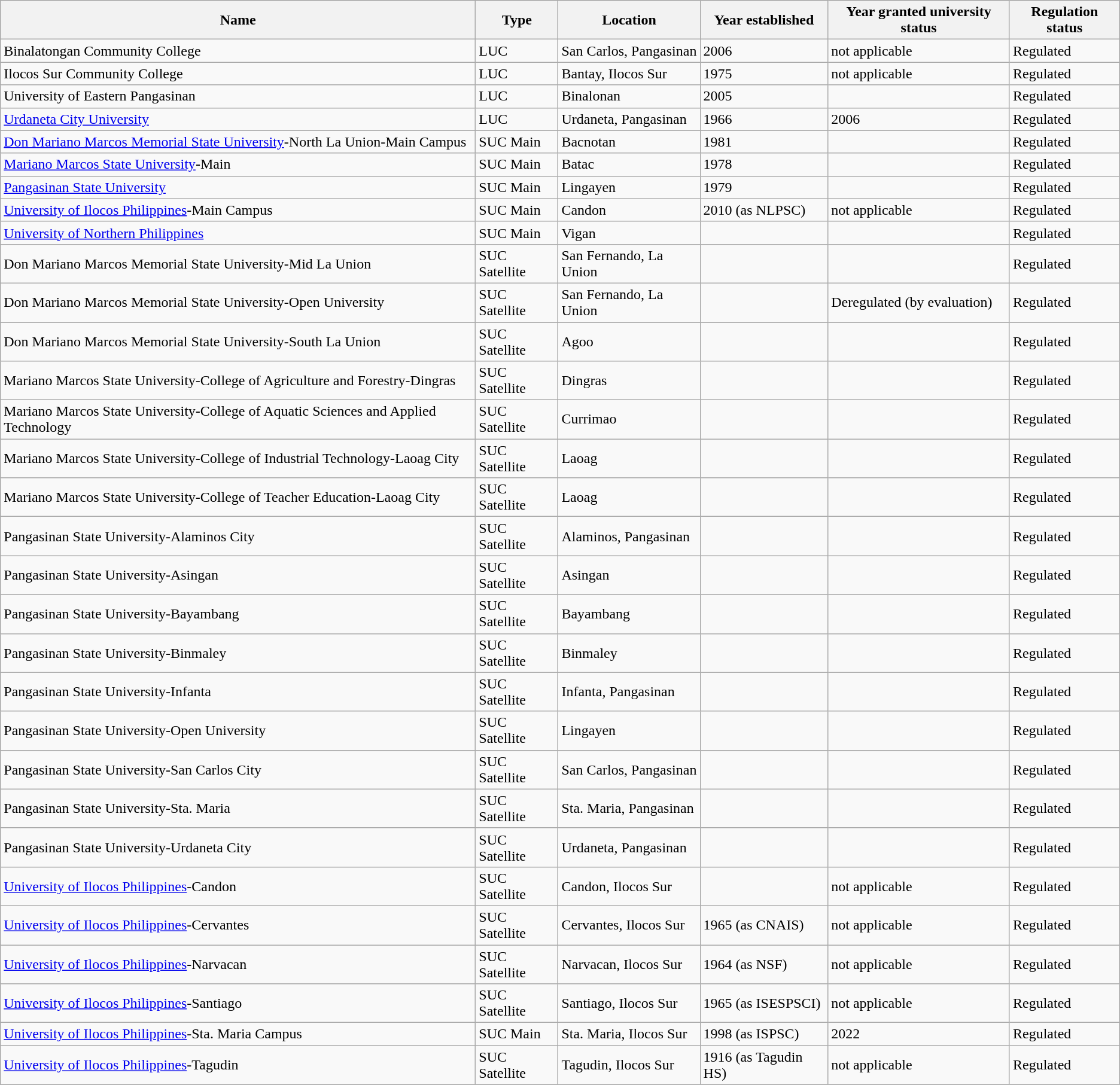<table class="wikitable sortable static-row-numbers">
<tr>
<th>Name</th>
<th>Type</th>
<th class="unsortable">Location</th>
<th>Year established</th>
<th style="vertical-align:middle;">Year granted university status</th>
<th style="vertical-align:middle;">Regulation status</th>
</tr>
<tr>
<td>Binalatongan Community College</td>
<td>LUC</td>
<td>San Carlos, Pangasinan</td>
<td style="vertical-align:middle;">2006</td>
<td style="vertical-align:middle;">not applicable</td>
<td style="vertical-align:middle;">Regulated</td>
</tr>
<tr>
<td>Ilocos Sur Community College</td>
<td>LUC</td>
<td>Bantay, Ilocos Sur</td>
<td style="vertical-align:middle;">1975</td>
<td style="vertical-align:middle;">not applicable</td>
<td style="vertical-align:middle;">Regulated</td>
</tr>
<tr>
<td>University of Eastern Pangasinan</td>
<td>LUC</td>
<td>Binalonan</td>
<td style="vertical-align:middle;">2005</td>
<td></td>
<td style="vertical-align:middle;">Regulated</td>
</tr>
<tr>
<td><a href='#'>Urdaneta City University</a></td>
<td>LUC</td>
<td>Urdaneta, Pangasinan</td>
<td style="vertical-align:middle;">1966</td>
<td style="vertical-align:middle;">2006</td>
<td style="vertical-align:middle;">Regulated</td>
</tr>
<tr>
<td><a href='#'>Don Mariano Marcos Memorial State University</a>-North La Union-Main Campus</td>
<td>SUC Main</td>
<td>Bacnotan</td>
<td style="vertical-align:middle;">1981</td>
<td></td>
<td style="vertical-align:middle;">Regulated</td>
</tr>
<tr>
<td><a href='#'>Mariano Marcos State University</a>-Main</td>
<td>SUC Main</td>
<td>Batac</td>
<td style="vertical-align:middle;">1978</td>
<td></td>
<td style="vertical-align:middle;">Regulated</td>
</tr>
<tr>
<td><a href='#'>Pangasinan State University</a></td>
<td>SUC Main</td>
<td>Lingayen</td>
<td style="vertical-align:middle;">1979</td>
<td></td>
<td style="vertical-align:middle;">Regulated</td>
</tr>
<tr>
<td><a href='#'>University of Ilocos Philippines</a>-Main Campus</td>
<td>SUC Main</td>
<td>Candon</td>
<td style="vertical-align:middle;">2010 (as NLPSC)</td>
<td style="vertical-align:middle;">not applicable</td>
<td style="vertical-align:middle;">Regulated</td>
</tr>
<tr>
<td><a href='#'>University of Northern Philippines</a></td>
<td>SUC Main</td>
<td>Vigan</td>
<td></td>
<td></td>
<td style="vertical-align:middle;">Regulated</td>
</tr>
<tr>
<td>Don Mariano Marcos Memorial State University-Mid La Union</td>
<td>SUC Satellite</td>
<td>San Fernando, La Union</td>
<td></td>
<td></td>
<td style="vertical-align:middle;">Regulated</td>
</tr>
<tr>
<td>Don Mariano Marcos Memorial State University-Open University</td>
<td>SUC Satellite</td>
<td>San Fernando, La Union</td>
<td></td>
<td style="vertical-align:middle;">Deregulated (by evaluation)</td>
<td style="vertical-align:middle;">Regulated</td>
</tr>
<tr>
<td>Don Mariano Marcos Memorial State University-South La Union</td>
<td>SUC Satellite</td>
<td>Agoo</td>
<td></td>
<td></td>
<td style="vertical-align:middle;">Regulated</td>
</tr>
<tr>
<td>Mariano Marcos State University-College of Agriculture and Forestry-Dingras</td>
<td>SUC Satellite</td>
<td>Dingras</td>
<td></td>
<td></td>
<td style="vertical-align:middle;">Regulated</td>
</tr>
<tr>
<td>Mariano Marcos State University-College of Aquatic Sciences and Applied Technology</td>
<td>SUC Satellite</td>
<td>Currimao</td>
<td></td>
<td></td>
<td style="vertical-align:middle;">Regulated</td>
</tr>
<tr>
<td>Mariano Marcos State University-College of Industrial Technology-Laoag City</td>
<td>SUC Satellite</td>
<td>Laoag</td>
<td></td>
<td></td>
<td style="vertical-align:middle;">Regulated</td>
</tr>
<tr>
<td>Mariano Marcos State University-College of Teacher Education-Laoag City</td>
<td>SUC Satellite</td>
<td>Laoag</td>
<td></td>
<td></td>
<td style="vertical-align:middle;">Regulated</td>
</tr>
<tr>
<td>Pangasinan State University-Alaminos City</td>
<td>SUC Satellite</td>
<td>Alaminos, Pangasinan</td>
<td></td>
<td></td>
<td style="vertical-align:middle;">Regulated</td>
</tr>
<tr>
<td>Pangasinan State University-Asingan</td>
<td>SUC Satellite</td>
<td>Asingan</td>
<td></td>
<td></td>
<td style="vertical-align:middle;">Regulated</td>
</tr>
<tr>
<td>Pangasinan State University-Bayambang</td>
<td>SUC Satellite</td>
<td>Bayambang</td>
<td></td>
<td></td>
<td style="vertical-align:middle;">Regulated</td>
</tr>
<tr>
<td>Pangasinan State University-Binmaley</td>
<td>SUC Satellite</td>
<td>Binmaley</td>
<td></td>
<td></td>
<td style="vertical-align:middle;">Regulated</td>
</tr>
<tr>
<td>Pangasinan State University-Infanta</td>
<td>SUC Satellite</td>
<td>Infanta, Pangasinan</td>
<td></td>
<td></td>
<td style="vertical-align:middle;">Regulated</td>
</tr>
<tr>
<td>Pangasinan State University-Open University</td>
<td>SUC Satellite</td>
<td>Lingayen</td>
<td></td>
<td></td>
<td style="vertical-align:middle;">Regulated</td>
</tr>
<tr>
<td>Pangasinan State University-San Carlos City</td>
<td>SUC Satellite</td>
<td>San Carlos, Pangasinan</td>
<td></td>
<td></td>
<td style="vertical-align:middle;">Regulated</td>
</tr>
<tr>
<td>Pangasinan State University-Sta. Maria</td>
<td>SUC Satellite</td>
<td>Sta. Maria, Pangasinan</td>
<td></td>
<td></td>
<td style="vertical-align:middle;">Regulated</td>
</tr>
<tr>
<td>Pangasinan State University-Urdaneta City</td>
<td>SUC Satellite</td>
<td>Urdaneta, Pangasinan</td>
<td></td>
<td></td>
<td style="vertical-align:middle;">Regulated</td>
</tr>
<tr>
<td><a href='#'>University of Ilocos Philippines</a>-Candon</td>
<td>SUC Satellite</td>
<td>Candon, Ilocos Sur</td>
<td></td>
<td style="vertical-align:middle;">not applicable</td>
<td style="vertical-align:middle;">Regulated</td>
</tr>
<tr>
<td><a href='#'>University of Ilocos Philippines</a>-Cervantes</td>
<td>SUC Satellite</td>
<td>Cervantes, Ilocos Sur</td>
<td style="vertical-align:middle;">1965 (as CNAIS)</td>
<td style="vertical-align:middle;">not applicable</td>
<td style="vertical-align:middle;">Regulated</td>
</tr>
<tr>
<td><a href='#'>University of Ilocos Philippines</a>-Narvacan</td>
<td>SUC Satellite</td>
<td>Narvacan, Ilocos Sur</td>
<td style="vertical-align:middle;">1964 (as NSF)</td>
<td style="vertical-align:middle;">not applicable</td>
<td style="vertical-align:middle;">Regulated</td>
</tr>
<tr>
<td><a href='#'>University of Ilocos Philippines</a>-Santiago</td>
<td>SUC Satellite</td>
<td>Santiago, Ilocos Sur</td>
<td style="vertical-align:middle;">1965 (as ISESPSCI)</td>
<td style="vertical-align:middle;">not applicable</td>
<td style="vertical-align:middle;">Regulated</td>
</tr>
<tr>
<td><a href='#'>University of Ilocos Philippines</a>-Sta. Maria Campus</td>
<td>SUC Main</td>
<td>Sta. Maria, Ilocos Sur</td>
<td style="vertical-align:middle;">1998 (as ISPSC)</td>
<td style="vertical-align:middle;">2022</td>
<td style="vertical-align:middle;">Regulated</td>
</tr>
<tr>
<td><a href='#'>University of Ilocos Philippines</a>-Tagudin</td>
<td>SUC Satellite</td>
<td>Tagudin, Ilocos Sur</td>
<td style="vertical-align:middle;">1916 (as Tagudin HS)</td>
<td style="vertical-align:middle;">not applicable</td>
<td style="vertical-align:middle;">Regulated</td>
</tr>
<tr>
</tr>
</table>
